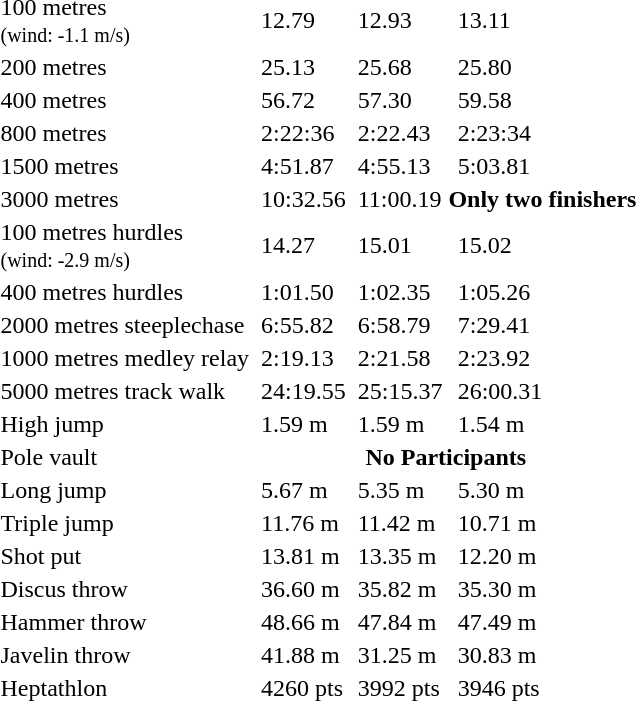<table>
<tr>
<td>100 metres<br><small>(wind: -1.1 m/s)</small></td>
<td></td>
<td>12.79</td>
<td></td>
<td>12.93</td>
<td></td>
<td>13.11</td>
</tr>
<tr>
<td>200 metres</td>
<td></td>
<td>25.13</td>
<td></td>
<td>25.68</td>
<td></td>
<td>25.80</td>
</tr>
<tr>
<td>400 metres</td>
<td></td>
<td>56.72</td>
<td></td>
<td>57.30</td>
<td></td>
<td>59.58</td>
</tr>
<tr>
<td>800 metres</td>
<td></td>
<td>2:22:36</td>
<td></td>
<td>2:22.43</td>
<td></td>
<td>2:23:34</td>
</tr>
<tr>
<td>1500 metres</td>
<td></td>
<td>4:51.87</td>
<td></td>
<td>4:55.13</td>
<td></td>
<td>5:03.81</td>
</tr>
<tr>
<td>3000 metres</td>
<td></td>
<td>10:32.56</td>
<td></td>
<td>11:00.19</td>
<th colspan=2>Only two finishers</th>
</tr>
<tr>
<td>100 metres hurdles<br><small>(wind: -2.9 m/s)</small></td>
<td></td>
<td>14.27</td>
<td></td>
<td>15.01</td>
<td></td>
<td>15.02</td>
</tr>
<tr>
<td>400 metres hurdles</td>
<td></td>
<td>1:01.50</td>
<td></td>
<td>1:02.35</td>
<td></td>
<td>1:05.26</td>
</tr>
<tr>
<td>2000 metres steeplechase</td>
<td></td>
<td>6:55.82</td>
<td></td>
<td>6:58.79</td>
<td></td>
<td>7:29.41</td>
</tr>
<tr>
<td>1000 metres medley relay</td>
<td></td>
<td>2:19.13</td>
<td></td>
<td>2:21.58</td>
<td></td>
<td>2:23.92</td>
</tr>
<tr>
<td>5000 metres track walk</td>
<td></td>
<td>24:19.55</td>
<td></td>
<td>25:15.37</td>
<td></td>
<td>26:00.31</td>
</tr>
<tr>
<td>High jump</td>
<td></td>
<td>1.59 m</td>
<td></td>
<td>1.59 m</td>
<td></td>
<td>1.54 m</td>
</tr>
<tr>
<td>Pole vault</td>
<th colspan=6>No Participants</th>
</tr>
<tr>
<td>Long jump</td>
<td></td>
<td>5.67 m</td>
<td></td>
<td>5.35 m</td>
<td></td>
<td>5.30 m</td>
</tr>
<tr>
<td>Triple jump</td>
<td></td>
<td>11.76 m</td>
<td></td>
<td>11.42 m</td>
<td></td>
<td>10.71 m</td>
</tr>
<tr>
<td>Shot put</td>
<td></td>
<td>13.81 m</td>
<td></td>
<td>13.35 m</td>
<td></td>
<td>12.20 m</td>
</tr>
<tr>
<td>Discus throw</td>
<td></td>
<td>36.60 m</td>
<td></td>
<td>35.82 m</td>
<td></td>
<td>35.30 m</td>
</tr>
<tr>
<td>Hammer throw</td>
<td></td>
<td>48.66 m</td>
<td></td>
<td>47.84 m</td>
<td></td>
<td>47.49 m</td>
</tr>
<tr>
<td>Javelin throw</td>
<td></td>
<td>41.88 m</td>
<td></td>
<td>31.25 m</td>
<td></td>
<td>30.83 m</td>
</tr>
<tr>
<td>Heptathlon</td>
<td></td>
<td>4260 pts</td>
<td></td>
<td>3992 pts</td>
<td></td>
<td>3946 pts</td>
</tr>
</table>
